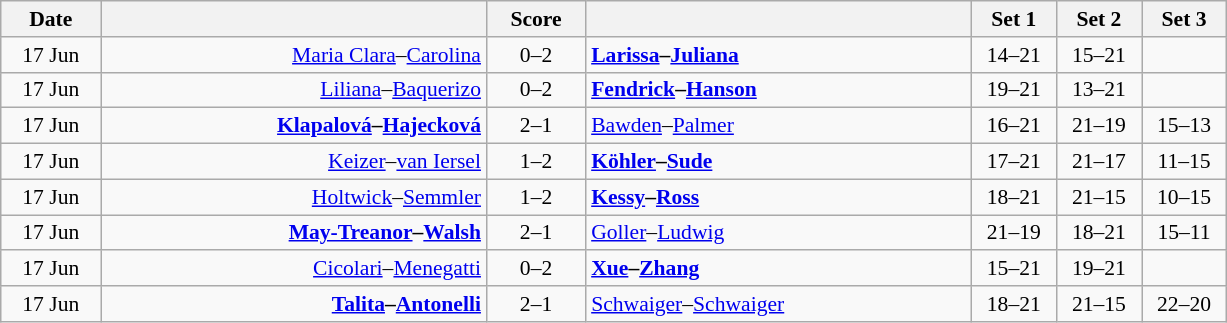<table class="wikitable" style="text-align: center; font-size:90% ">
<tr>
<th width="60">Date</th>
<th align="right" width="250"></th>
<th width="60">Score</th>
<th align="left" width="250"></th>
<th width="50">Set 1</th>
<th width="50">Set 2</th>
<th width="50">Set 3</th>
</tr>
<tr>
<td>17 Jun</td>
<td align=right><a href='#'>Maria Clara</a>–<a href='#'>Carolina</a> </td>
<td align=center>0–2</td>
<td align=left> <strong><a href='#'>Larissa</a>–<a href='#'>Juliana</a></strong></td>
<td>14–21</td>
<td>15–21</td>
<td></td>
</tr>
<tr>
<td>17 Jun</td>
<td align=right><a href='#'>Liliana</a>–<a href='#'>Baquerizo</a> </td>
<td align=center>0–2</td>
<td align=left><strong> <a href='#'>Fendrick</a>–<a href='#'>Hanson</a></strong></td>
<td>19–21</td>
<td>13–21</td>
<td></td>
</tr>
<tr>
<td>17 Jun</td>
<td align=right><strong><a href='#'>Klapalová</a>–<a href='#'>Hajecková</a> </strong></td>
<td align=center>2–1</td>
<td align=left> <a href='#'>Bawden</a>–<a href='#'>Palmer</a></td>
<td>16–21</td>
<td>21–19</td>
<td>15–13</td>
</tr>
<tr>
<td>17 Jun</td>
<td align=right><a href='#'>Keizer</a>–<a href='#'>van Iersel</a> </td>
<td align=center>1–2</td>
<td align=left> <strong><a href='#'>Köhler</a>–<a href='#'>Sude</a></strong></td>
<td>17–21</td>
<td>21–17</td>
<td>11–15</td>
</tr>
<tr>
<td>17 Jun</td>
<td align=right><a href='#'>Holtwick</a>–<a href='#'>Semmler</a> </td>
<td align=center>1–2</td>
<td align=left><strong> <a href='#'>Kessy</a>–<a href='#'>Ross</a></strong></td>
<td>18–21</td>
<td>21–15</td>
<td>10–15</td>
</tr>
<tr>
<td>17 Jun</td>
<td align=right><strong><a href='#'>May-Treanor</a>–<a href='#'>Walsh</a> </strong></td>
<td align=center>2–1</td>
<td align=left> <a href='#'>Goller</a>–<a href='#'>Ludwig</a></td>
<td>21–19</td>
<td>18–21</td>
<td>15–11</td>
</tr>
<tr>
<td>17 Jun</td>
<td align=right><a href='#'>Cicolari</a>–<a href='#'>Menegatti</a> </td>
<td align=center>0–2</td>
<td align=left> <strong><a href='#'>Xue</a>–<a href='#'>Zhang</a></strong></td>
<td>15–21</td>
<td>19–21</td>
<td></td>
</tr>
<tr>
<td>17 Jun</td>
<td align=right><strong><a href='#'>Talita</a>–<a href='#'>Antonelli</a> </strong></td>
<td align=center>2–1</td>
<td align=left> <a href='#'>Schwaiger</a>–<a href='#'>Schwaiger</a></td>
<td>18–21</td>
<td>21–15</td>
<td>22–20</td>
</tr>
</table>
